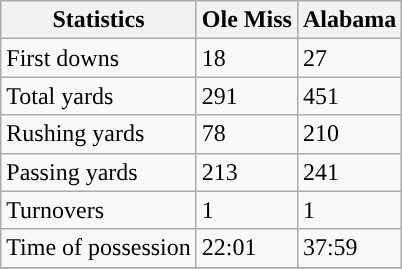<table class="wikitable" style="float: left;">
<tr>
<th>Statistics</th>
<th>Ole Miss</th>
<th>Alabama</th>
</tr>
<tr>
<td>First downs</td>
<td>18</td>
<td>27</td>
</tr>
<tr>
<td>Total yards</td>
<td>291</td>
<td>451</td>
</tr>
<tr>
<td>Rushing yards</td>
<td>78</td>
<td>210</td>
</tr>
<tr>
<td>Passing yards</td>
<td>213</td>
<td>241</td>
</tr>
<tr>
<td>Turnovers</td>
<td>1</td>
<td>1</td>
</tr>
<tr>
<td>Time of possession</td>
<td>22:01</td>
<td>37:59</td>
</tr>
<tr>
</tr>
</table>
